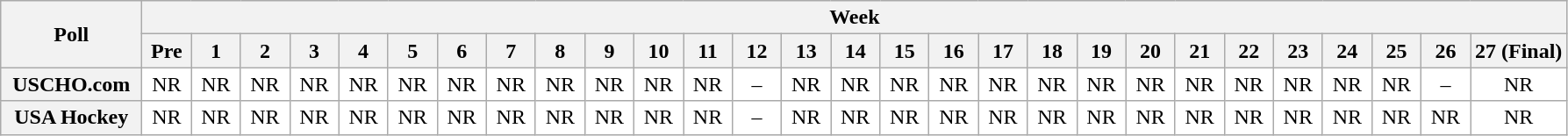<table class="wikitable" style="white-space:nowrap;">
<tr>
<th scope="col" width="100" rowspan="2">Poll</th>
<th colspan="28">Week</th>
</tr>
<tr>
<th scope="col" width="30">Pre</th>
<th scope="col" width="30">1</th>
<th scope="col" width="30">2</th>
<th scope="col" width="30">3</th>
<th scope="col" width="30">4</th>
<th scope="col" width="30">5</th>
<th scope="col" width="30">6</th>
<th scope="col" width="30">7</th>
<th scope="col" width="30">8</th>
<th scope="col" width="30">9</th>
<th scope="col" width="30">10</th>
<th scope="col" width="30">11</th>
<th scope="col" width="30">12</th>
<th scope="col" width="30">13</th>
<th scope="col" width="30">14</th>
<th scope="col" width="30">15</th>
<th scope="col" width="30">16</th>
<th scope="col" width="30">17</th>
<th scope="col" width="30">18</th>
<th scope="col" width="30">19</th>
<th scope="col" width="30">20</th>
<th scope="col" width="30">21</th>
<th scope="col" width="30">22</th>
<th scope="col" width="30">23</th>
<th scope="col" width="30">24</th>
<th scope="col" width="30">25</th>
<th scope="col" width="30">26</th>
<th scope="col" width="30">27 (Final)</th>
</tr>
<tr style="text-align:center;">
<th>USCHO.com</th>
<td bgcolor=FFFFFF>NR</td>
<td bgcolor=FFFFFF>NR</td>
<td bgcolor=FFFFFF>NR</td>
<td bgcolor=FFFFFF>NR</td>
<td bgcolor=FFFFFF>NR</td>
<td bgcolor=FFFFFF>NR</td>
<td bgcolor=FFFFFF>NR</td>
<td bgcolor=FFFFFF>NR</td>
<td bgcolor=FFFFFF>NR</td>
<td bgcolor=FFFFFF>NR</td>
<td bgcolor=FFFFFF>NR</td>
<td bgcolor=FFFFFF>NR</td>
<td bgcolor=FFFFFF>–</td>
<td bgcolor=FFFFFF>NR</td>
<td bgcolor=FFFFFF>NR</td>
<td bgcolor=FFFFFF>NR</td>
<td bgcolor=FFFFFF>NR</td>
<td bgcolor=FFFFFF>NR</td>
<td bgcolor=FFFFFF>NR</td>
<td bgcolor=FFFFFF>NR</td>
<td bgcolor=FFFFFF>NR</td>
<td bgcolor=FFFFFF>NR</td>
<td bgcolor=FFFFFF>NR</td>
<td bgcolor=FFFFFF>NR</td>
<td bgcolor=FFFFFF>NR</td>
<td bgcolor=FFFFFF>NR</td>
<td bgcolor=FFFFFF>–</td>
<td bgcolor=FFFFFF>NR</td>
</tr>
<tr style="text-align:center;">
<th>USA Hockey</th>
<td bgcolor=FFFFFF>NR</td>
<td bgcolor=FFFFFF>NR</td>
<td bgcolor=FFFFFF>NR</td>
<td bgcolor=FFFFFF>NR</td>
<td bgcolor=FFFFFF>NR</td>
<td bgcolor=FFFFFF>NR</td>
<td bgcolor=FFFFFF>NR</td>
<td bgcolor=FFFFFF>NR</td>
<td bgcolor=FFFFFF>NR</td>
<td bgcolor=FFFFFF>NR</td>
<td bgcolor=FFFFFF>NR</td>
<td bgcolor=FFFFFF>NR</td>
<td bgcolor=FFFFFF>–</td>
<td bgcolor=FFFFFF>NR</td>
<td bgcolor=FFFFFF>NR</td>
<td bgcolor=FFFFFF>NR</td>
<td bgcolor=FFFFFF>NR</td>
<td bgcolor=FFFFFF>NR</td>
<td bgcolor=FFFFFF>NR</td>
<td bgcolor=FFFFFF>NR</td>
<td bgcolor=FFFFFF>NR</td>
<td bgcolor=FFFFFF>NR</td>
<td bgcolor=FFFFFF>NR</td>
<td bgcolor=FFFFFF>NR</td>
<td bgcolor=FFFFFF>NR</td>
<td bgcolor=FFFFFF>NR</td>
<td bgcolor=FFFFFF>NR</td>
<td bgcolor=FFFFFF>NR</td>
</tr>
</table>
